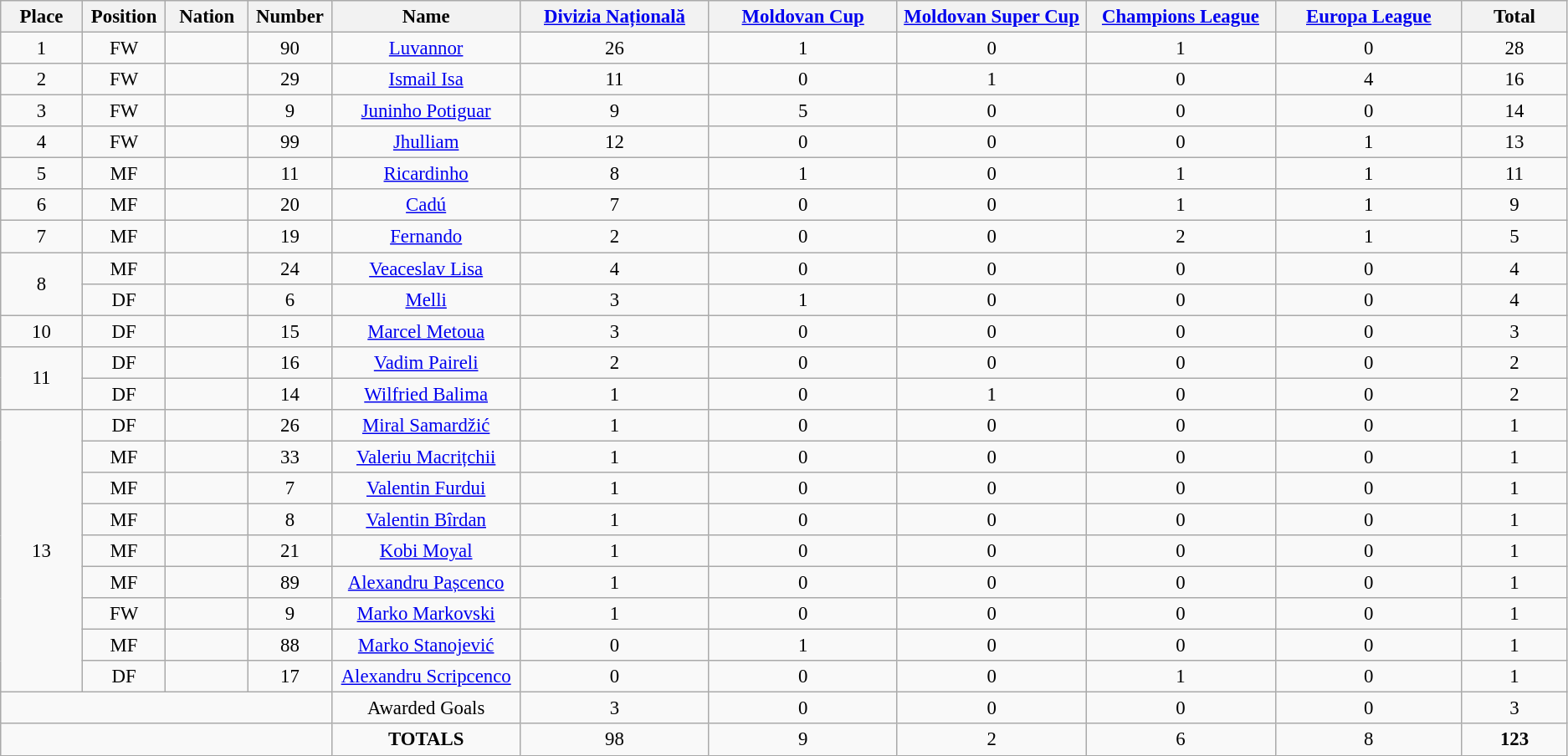<table class="wikitable" style="font-size: 95%; text-align: center;">
<tr>
<th width=60>Place</th>
<th width=60>Position</th>
<th width=60>Nation</th>
<th width=60>Number</th>
<th width=150>Name</th>
<th width=150><a href='#'>Divizia Națională</a></th>
<th width=150><a href='#'>Moldovan Cup</a></th>
<th width=150><a href='#'>Moldovan Super Cup</a></th>
<th width=150><a href='#'>Champions League</a></th>
<th width=150><a href='#'>Europa League</a></th>
<th width=80><strong>Total</strong></th>
</tr>
<tr>
<td>1</td>
<td>FW</td>
<td></td>
<td>90</td>
<td><a href='#'>Luvannor</a></td>
<td>26</td>
<td>1</td>
<td>0</td>
<td>1</td>
<td>0</td>
<td>28</td>
</tr>
<tr>
<td>2</td>
<td>FW</td>
<td></td>
<td>29</td>
<td><a href='#'>Ismail Isa</a></td>
<td>11</td>
<td>0</td>
<td>1</td>
<td>0</td>
<td>4</td>
<td>16</td>
</tr>
<tr>
<td>3</td>
<td>FW</td>
<td></td>
<td>9</td>
<td><a href='#'>Juninho Potiguar</a></td>
<td>9</td>
<td>5</td>
<td>0</td>
<td>0</td>
<td>0</td>
<td>14</td>
</tr>
<tr>
<td>4</td>
<td>FW</td>
<td></td>
<td>99</td>
<td><a href='#'>Jhulliam</a></td>
<td>12</td>
<td>0</td>
<td>0</td>
<td>0</td>
<td>1</td>
<td>13</td>
</tr>
<tr>
<td>5</td>
<td>MF</td>
<td></td>
<td>11</td>
<td><a href='#'>Ricardinho</a></td>
<td>8</td>
<td>1</td>
<td>0</td>
<td>1</td>
<td>1</td>
<td>11</td>
</tr>
<tr>
<td>6</td>
<td>MF</td>
<td></td>
<td>20</td>
<td><a href='#'>Cadú</a></td>
<td>7</td>
<td>0</td>
<td>0</td>
<td>1</td>
<td>1</td>
<td>9</td>
</tr>
<tr>
<td>7</td>
<td>MF</td>
<td></td>
<td>19</td>
<td><a href='#'>Fernando</a></td>
<td>2</td>
<td>0</td>
<td>0</td>
<td>2</td>
<td>1</td>
<td>5</td>
</tr>
<tr>
<td rowspan="2">8</td>
<td>MF</td>
<td></td>
<td>24</td>
<td><a href='#'>Veaceslav Lisa</a></td>
<td>4</td>
<td>0</td>
<td>0</td>
<td>0</td>
<td>0</td>
<td>4</td>
</tr>
<tr>
<td>DF</td>
<td></td>
<td>6</td>
<td><a href='#'>Melli</a></td>
<td>3</td>
<td>1</td>
<td>0</td>
<td>0</td>
<td>0</td>
<td>4</td>
</tr>
<tr>
<td>10</td>
<td>DF</td>
<td></td>
<td>15</td>
<td><a href='#'>Marcel Metoua</a></td>
<td>3</td>
<td>0</td>
<td>0</td>
<td>0</td>
<td>0</td>
<td>3</td>
</tr>
<tr>
<td rowspan="2">11</td>
<td>DF</td>
<td></td>
<td>16</td>
<td><a href='#'>Vadim Paireli</a></td>
<td>2</td>
<td>0</td>
<td>0</td>
<td>0</td>
<td>0</td>
<td>2</td>
</tr>
<tr>
<td>DF</td>
<td></td>
<td>14</td>
<td><a href='#'>Wilfried Balima</a></td>
<td>1</td>
<td>0</td>
<td>1</td>
<td>0</td>
<td>0</td>
<td>2</td>
</tr>
<tr>
<td rowspan="9">13</td>
<td>DF</td>
<td></td>
<td>26</td>
<td><a href='#'>Miral Samardžić</a></td>
<td>1</td>
<td>0</td>
<td>0</td>
<td>0</td>
<td>0</td>
<td>1</td>
</tr>
<tr>
<td>MF</td>
<td></td>
<td>33</td>
<td><a href='#'>Valeriu Macrițchii</a></td>
<td>1</td>
<td>0</td>
<td>0</td>
<td>0</td>
<td>0</td>
<td>1</td>
</tr>
<tr>
<td>MF</td>
<td></td>
<td>7</td>
<td><a href='#'>Valentin Furdui</a></td>
<td>1</td>
<td>0</td>
<td>0</td>
<td>0</td>
<td>0</td>
<td>1</td>
</tr>
<tr>
<td>MF</td>
<td></td>
<td>8</td>
<td><a href='#'>Valentin Bîrdan</a></td>
<td>1</td>
<td>0</td>
<td>0</td>
<td>0</td>
<td>0</td>
<td>1</td>
</tr>
<tr>
<td>MF</td>
<td></td>
<td>21</td>
<td><a href='#'>Kobi Moyal</a></td>
<td>1</td>
<td>0</td>
<td>0</td>
<td>0</td>
<td>0</td>
<td>1</td>
</tr>
<tr>
<td>MF</td>
<td></td>
<td>89</td>
<td><a href='#'>Alexandru Pașcenco</a></td>
<td>1</td>
<td>0</td>
<td>0</td>
<td>0</td>
<td>0</td>
<td>1</td>
</tr>
<tr>
<td>FW</td>
<td></td>
<td>9</td>
<td><a href='#'>Marko Markovski</a></td>
<td>1</td>
<td>0</td>
<td>0</td>
<td>0</td>
<td>0</td>
<td>1</td>
</tr>
<tr>
<td>MF</td>
<td></td>
<td>88</td>
<td><a href='#'>Marko Stanojević</a></td>
<td>0</td>
<td>1</td>
<td>0</td>
<td>0</td>
<td>0</td>
<td>1</td>
</tr>
<tr>
<td>DF</td>
<td></td>
<td>17</td>
<td><a href='#'>Alexandru Scripcenco</a></td>
<td>0</td>
<td>0</td>
<td>0</td>
<td>1</td>
<td>0</td>
<td>1</td>
</tr>
<tr>
<td colspan="4"></td>
<td>Awarded Goals</td>
<td>3</td>
<td>0</td>
<td>0</td>
<td>0</td>
<td>0</td>
<td>3</td>
</tr>
<tr>
<td colspan="4"></td>
<td><strong>TOTALS</strong></td>
<td>98</td>
<td>9</td>
<td>2</td>
<td>6</td>
<td>8</td>
<td><strong>123</strong></td>
</tr>
</table>
